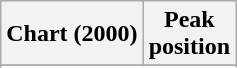<table class="wikitable sortable">
<tr>
<th align="left">Chart (2000)</th>
<th align="center">Peak<br>position</th>
</tr>
<tr>
</tr>
<tr>
</tr>
<tr>
</tr>
</table>
